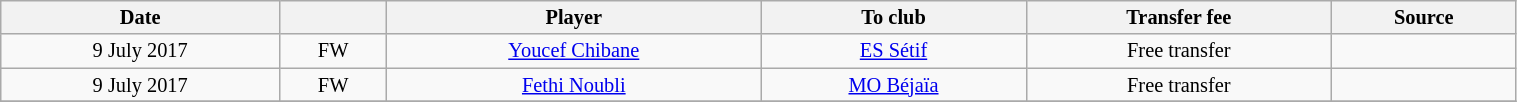<table class="wikitable sortable" style="width:80%; text-align:center; font-size:85%; text-align:centre;">
<tr>
<th>Date</th>
<th></th>
<th>Player</th>
<th>To club</th>
<th>Transfer fee</th>
<th>Source</th>
</tr>
<tr>
<td>9 July 2017</td>
<td>FW</td>
<td> <a href='#'>Youcef Chibane</a></td>
<td><a href='#'>ES Sétif</a></td>
<td>Free transfer</td>
<td></td>
</tr>
<tr>
<td>9 July 2017</td>
<td>FW</td>
<td> <a href='#'>Fethi Noubli</a></td>
<td><a href='#'>MO Béjaïa</a></td>
<td>Free transfer</td>
<td></td>
</tr>
<tr>
</tr>
</table>
